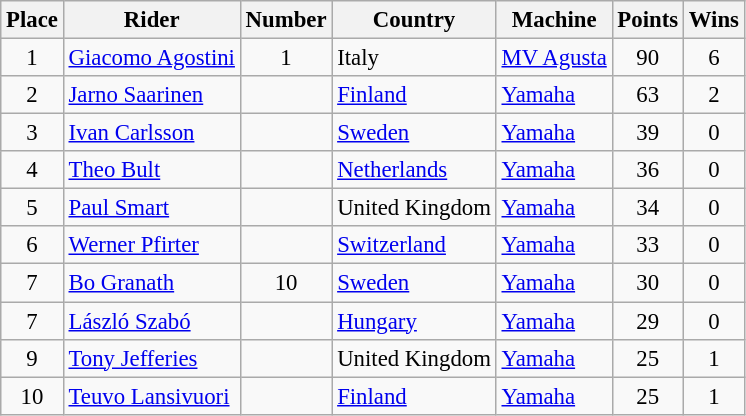<table class="wikitable" style="font-size: 95%;">
<tr>
<th>Place</th>
<th>Rider</th>
<th>Number</th>
<th>Country</th>
<th>Machine</th>
<th>Points</th>
<th>Wins</th>
</tr>
<tr>
<td align=center>1</td>
<td> <a href='#'>Giacomo Agostini</a></td>
<td align=center>1</td>
<td>Italy</td>
<td><a href='#'>MV Agusta</a></td>
<td align=center>90</td>
<td align=center>6</td>
</tr>
<tr>
<td align=center>2</td>
<td> <a href='#'>Jarno Saarinen</a></td>
<td></td>
<td><a href='#'>Finland</a></td>
<td><a href='#'>Yamaha</a></td>
<td align=center>63</td>
<td align=center>2</td>
</tr>
<tr>
<td align=center>3</td>
<td> <a href='#'>Ivan Carlsson</a></td>
<td></td>
<td><a href='#'>Sweden</a></td>
<td><a href='#'>Yamaha</a></td>
<td align=center>39</td>
<td align=center>0</td>
</tr>
<tr>
<td align=center>4</td>
<td> <a href='#'>Theo Bult</a></td>
<td></td>
<td><a href='#'>Netherlands</a></td>
<td><a href='#'>Yamaha</a></td>
<td align=center>36</td>
<td align=center>0</td>
</tr>
<tr>
<td align=center>5</td>
<td> <a href='#'>Paul Smart</a></td>
<td></td>
<td>United Kingdom</td>
<td><a href='#'>Yamaha</a></td>
<td align=center>34</td>
<td align=center>0</td>
</tr>
<tr>
<td align=center>6</td>
<td> <a href='#'>Werner Pfirter</a></td>
<td></td>
<td><a href='#'>Switzerland</a></td>
<td><a href='#'>Yamaha</a></td>
<td align=center>33</td>
<td align=center>0</td>
</tr>
<tr>
<td align=center>7</td>
<td> <a href='#'>Bo Granath</a></td>
<td align=center>10</td>
<td><a href='#'>Sweden</a></td>
<td><a href='#'>Yamaha</a></td>
<td align=center>30</td>
<td align=center>0</td>
</tr>
<tr>
<td align=center>7</td>
<td> <a href='#'>László Szabó</a></td>
<td></td>
<td><a href='#'>Hungary</a></td>
<td><a href='#'>Yamaha</a></td>
<td align=center>29</td>
<td align=center>0</td>
</tr>
<tr>
<td align=center>9</td>
<td> <a href='#'>Tony Jefferies</a></td>
<td></td>
<td>United Kingdom</td>
<td><a href='#'>Yamaha</a></td>
<td align=center>25</td>
<td align=center>1</td>
</tr>
<tr>
<td align=center>10</td>
<td> <a href='#'>Teuvo Lansivuori</a></td>
<td></td>
<td><a href='#'>Finland</a></td>
<td><a href='#'>Yamaha</a></td>
<td align=center>25</td>
<td align=center>1</td>
</tr>
</table>
